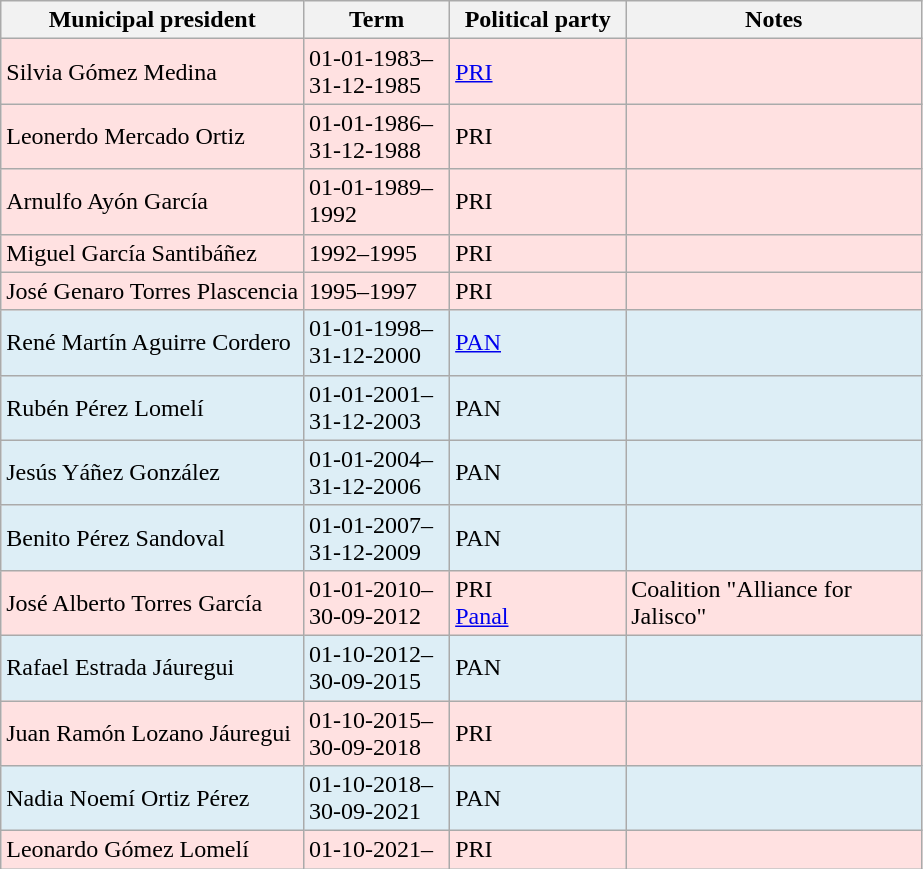<table class="wikitable">
<tr>
<th>Municipal president</th>
<th width=90px>Term</th>
<th width=110px>Political party</th>
<th width=190px>Notes</th>
</tr>
<tr style="background:#ffe1e1">
<td>Silvia Gómez Medina</td>
<td>01-01-1983–31-12-1985</td>
<td><a href='#'>PRI</a> </td>
<td></td>
</tr>
<tr style="background:#ffe1e1">
<td>Leonerdo Mercado Ortiz</td>
<td>01-01-1986–31-12-1988</td>
<td>PRI </td>
<td></td>
</tr>
<tr style="background:#ffe1e1">
<td>Arnulfo Ayón García</td>
<td>01-01-1989–1992</td>
<td>PRI </td>
<td></td>
</tr>
<tr style="background:#ffe1e1">
<td>Miguel García Santibáñez</td>
<td>1992–1995</td>
<td>PRI </td>
<td></td>
</tr>
<tr style="background:#ffe1e1">
<td>José Genaro Torres Plascencia</td>
<td>1995–1997</td>
<td>PRI </td>
<td></td>
</tr>
<tr style="background:#ddeef6">
<td>René Martín Aguirre Cordero</td>
<td>01-01-1998–31-12-2000</td>
<td><a href='#'>PAN</a> </td>
<td></td>
</tr>
<tr style="background:#ddeef6">
<td>Rubén Pérez Lomelí</td>
<td>01-01-2001–31-12-2003</td>
<td>PAN </td>
<td></td>
</tr>
<tr style="background:#ddeef6">
<td>Jesús Yáñez González</td>
<td>01-01-2004–31-12-2006</td>
<td>PAN </td>
<td></td>
</tr>
<tr style="background:#ddeef6">
<td>Benito Pérez Sandoval</td>
<td>01-01-2007–31-12-2009</td>
<td>PAN </td>
<td></td>
</tr>
<tr style="background:#ffe1e1">
<td>José Alberto Torres García</td>
<td>01-01-2010–30-09-2012</td>
<td>PRI <br> <a href='#'>Panal</a> </td>
<td>Coalition "Alliance for Jalisco"</td>
</tr>
<tr style="background:#ddeef6">
<td>Rafael Estrada Jáuregui</td>
<td>01-10-2012–30-09-2015</td>
<td>PAN </td>
<td></td>
</tr>
<tr style="background:#ffe1e1">
<td>Juan Ramón Lozano Jáuregui</td>
<td>01-10-2015–30-09-2018</td>
<td>PRI </td>
<td></td>
</tr>
<tr style="background:#ddeef6">
<td>Nadia Noemí Ortiz Pérez</td>
<td>01-10-2018–30-09-2021</td>
<td>PAN </td>
<td></td>
</tr>
<tr style="background:#ffe1e1">
<td>Leonardo Gómez Lomelí</td>
<td>01-10-2021–</td>
<td>PRI </td>
<td></td>
</tr>
</table>
